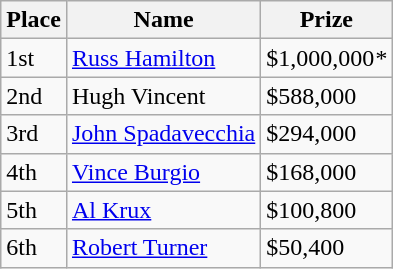<table class="wikitable">
<tr>
<th bgcolor="#FFEBAD">Place</th>
<th bgcolor="#FFEBAD">Name</th>
<th bgcolor="#FFEBAD">Prize</th>
</tr>
<tr>
<td>1st</td>
<td><a href='#'>Russ Hamilton</a></td>
<td>$1,000,000<em>*</em></td>
</tr>
<tr>
<td>2nd</td>
<td>Hugh Vincent</td>
<td>$588,000</td>
</tr>
<tr>
<td>3rd</td>
<td><a href='#'>John Spadavecchia</a></td>
<td>$294,000</td>
</tr>
<tr>
<td>4th</td>
<td><a href='#'>Vince Burgio</a></td>
<td>$168,000</td>
</tr>
<tr>
<td>5th</td>
<td><a href='#'>Al Krux</a></td>
<td>$100,800</td>
</tr>
<tr>
<td>6th</td>
<td><a href='#'>Robert Turner</a></td>
<td>$50,400</td>
</tr>
</table>
